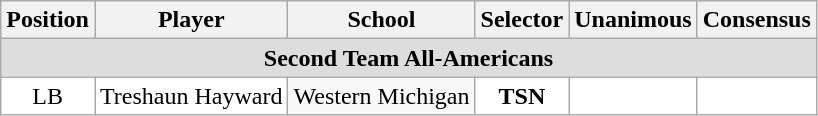<table class="wikitable">
<tr>
<th>Position</th>
<th>Player</th>
<th>School</th>
<th>Selector</th>
<th>Unanimous</th>
<th>Consensus</th>
</tr>
<tr>
<td colspan="6" style="text-align:center; background:#ddd;"><strong>Second Team All-Americans</strong></td>
</tr>
<tr style="text-align:center;">
<td style="background:white">LB</td>
<td style="background:white">Treshaun Hayward</td>
<td style=>Western Michigan</td>
<td style="background:white"><strong>TSN</strong></td>
<td style="background:white"></td>
<td style="background:white"></td>
</tr>
</table>
